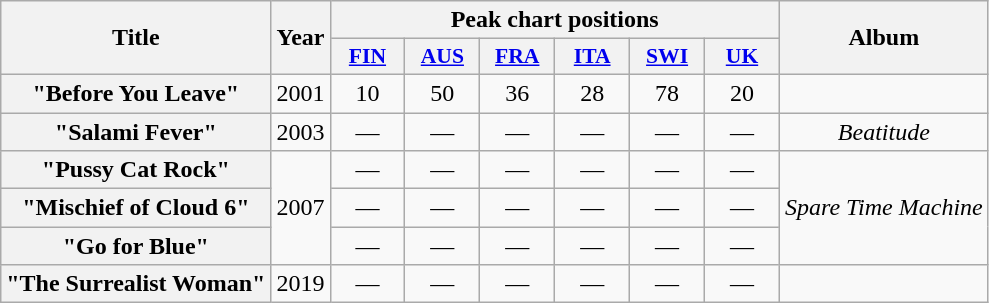<table class="wikitable plainrowheaders" style="text-align:center;">
<tr>
<th scope="col" rowspan="2">Title</th>
<th scope="col" rowspan="2">Year</th>
<th scope="col" colspan="6">Peak chart positions</th>
<th scope="col" rowspan="2">Album</th>
</tr>
<tr>
<th scope="col" style="width:3em;font-size:90%;"><a href='#'>FIN</a><br></th>
<th scope="col" style="width:3em;font-size:90%;"><a href='#'>AUS</a><br></th>
<th scope="col" style="width:3em;font-size:90%;"><a href='#'>FRA</a><br></th>
<th scope="col" style="width:3em;font-size:90%;"><a href='#'>ITA</a><br></th>
<th scope="col" style="width:3em;font-size:90%;"><a href='#'>SWI</a><br></th>
<th scope="col" style="width:3em;font-size:90%;"><a href='#'>UK</a><br></th>
</tr>
<tr>
<th scope="row">"Before You Leave"</th>
<td>2001</td>
<td>10</td>
<td>50</td>
<td>36</td>
<td>28</td>
<td>78</td>
<td>20</td>
<td></td>
</tr>
<tr>
<th scope="row">"Salami Fever"</th>
<td>2003</td>
<td>—</td>
<td>—</td>
<td>—</td>
<td>—</td>
<td>—</td>
<td>—</td>
<td><em>Beatitude</em></td>
</tr>
<tr>
<th scope="row">"Pussy Cat Rock"</th>
<td rowspan="3">2007</td>
<td>—</td>
<td>—</td>
<td>—</td>
<td>—</td>
<td>—</td>
<td>—</td>
<td rowspan="3"><em>Spare Time Machine</em></td>
</tr>
<tr>
<th scope="row">"Mischief of Cloud 6"</th>
<td>—</td>
<td>—</td>
<td>—</td>
<td>—</td>
<td>—</td>
<td>—</td>
</tr>
<tr>
<th scope="row">"Go for Blue"</th>
<td>—</td>
<td>—</td>
<td>—</td>
<td>—</td>
<td>—</td>
<td>—</td>
</tr>
<tr>
<th scope="row">"The Surrealist Woman"</th>
<td>2019</td>
<td>—</td>
<td>—</td>
<td>—</td>
<td>—</td>
<td>—</td>
<td>—</td>
<td></td>
</tr>
</table>
